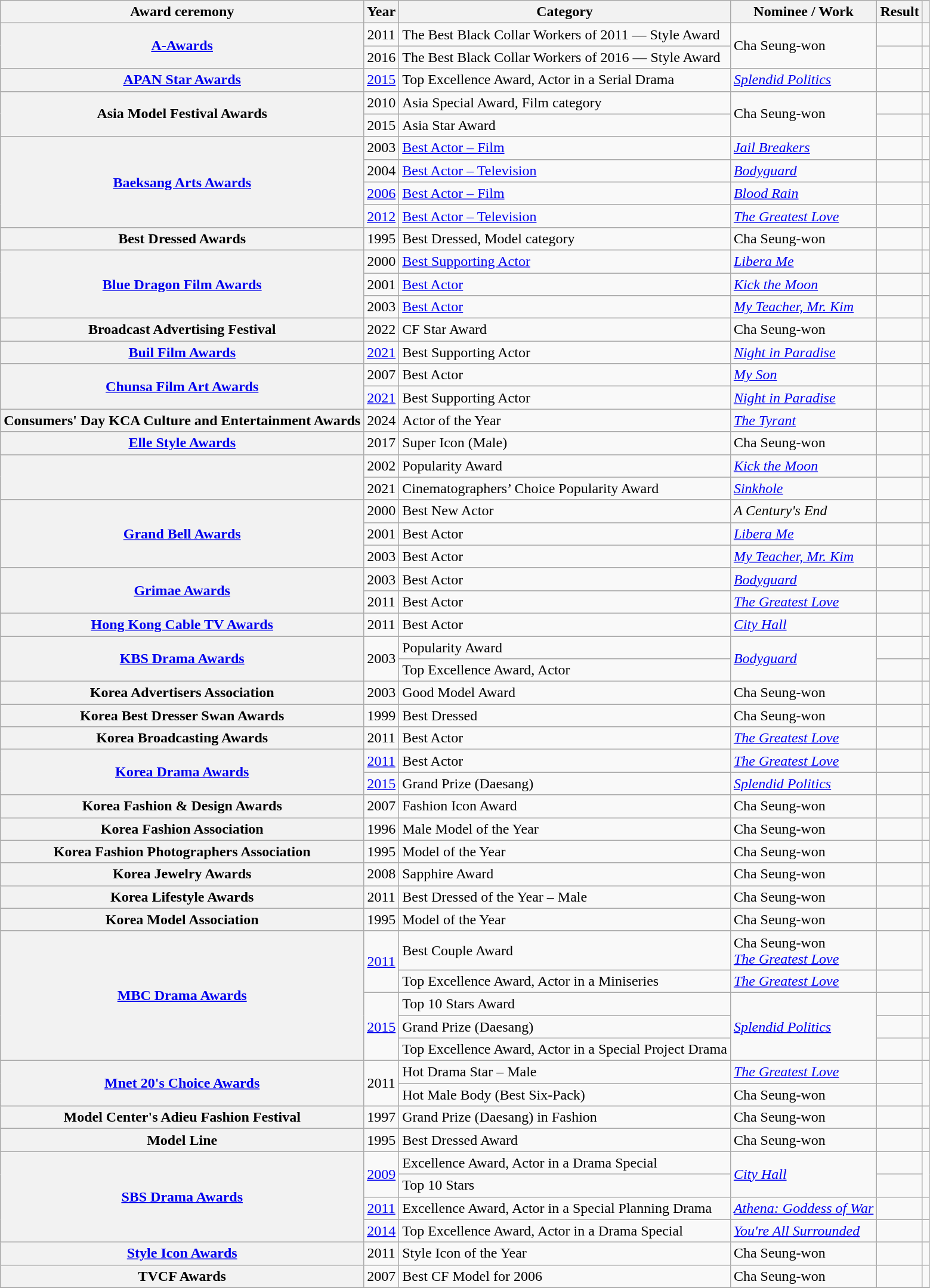<table class="wikitable plainrowheaders sortable">
<tr>
<th scope="col">Award ceremony</th>
<th scope="col">Year</th>
<th scope="col">Category</th>
<th scope="col">Nominee / Work</th>
<th scope="col">Result</th>
<th scope="col" class="unsortable"></th>
</tr>
<tr>
<th scope="row" rowspan="2"><a href='#'>A-Awards</a></th>
<td style="text-align:center">2011</td>
<td>The Best Black Collar Workers of 2011 — Style Award</td>
<td rowspan="2">Cha Seung-won</td>
<td></td>
<td style="text-align:center"></td>
</tr>
<tr>
<td style="text-align:center">2016</td>
<td>The Best Black Collar Workers of 2016 — Style Award</td>
<td></td>
<td style="text-align:center"></td>
</tr>
<tr>
<th scope="row"><a href='#'>APAN Star Awards</a></th>
<td style="text-align:center"><a href='#'>2015</a></td>
<td>Top Excellence Award, Actor in a Serial Drama</td>
<td><em><a href='#'>Splendid Politics</a></em></td>
<td></td>
<td></td>
</tr>
<tr>
<th scope="row" rowspan="2">Asia Model Festival Awards</th>
<td style="text-align:center">2010</td>
<td>Asia Special Award, Film category</td>
<td rowspan="2">Cha Seung-won</td>
<td></td>
<td></td>
</tr>
<tr>
<td style="text-align:center">2015</td>
<td>Asia Star Award</td>
<td></td>
<td></td>
</tr>
<tr>
<th scope="row" rowspan="4"><a href='#'>Baeksang Arts Awards</a></th>
<td style="text-align:center">2003</td>
<td><a href='#'>Best Actor – Film</a></td>
<td><em><a href='#'>Jail Breakers</a></em></td>
<td></td>
<td></td>
</tr>
<tr>
<td style="text-align:center">2004</td>
<td><a href='#'>Best Actor – Television</a></td>
<td><em><a href='#'>Bodyguard</a></em></td>
<td></td>
<td></td>
</tr>
<tr>
<td style="text-align:center"><a href='#'>2006</a></td>
<td><a href='#'>Best Actor – Film</a></td>
<td><em><a href='#'>Blood Rain</a></em></td>
<td></td>
<td></td>
</tr>
<tr>
<td style="text-align:center"><a href='#'>2012</a></td>
<td><a href='#'>Best Actor – Television</a></td>
<td><em><a href='#'>The Greatest Love</a></em></td>
<td></td>
<td></td>
</tr>
<tr>
<th scope="row">Best Dressed Awards</th>
<td style="text-align:center">1995</td>
<td>Best Dressed, Model category</td>
<td>Cha Seung-won</td>
<td></td>
<td></td>
</tr>
<tr>
<th scope="row" rowspan="3"><a href='#'>Blue Dragon Film Awards</a></th>
<td style="text-align:center">2000</td>
<td><a href='#'>Best Supporting Actor</a></td>
<td><em><a href='#'>Libera Me</a></em></td>
<td></td>
<td></td>
</tr>
<tr>
<td style="text-align:center">2001</td>
<td><a href='#'>Best Actor</a></td>
<td><em><a href='#'>Kick the Moon</a></em></td>
<td></td>
<td></td>
</tr>
<tr>
<td style="text-align:center">2003</td>
<td><a href='#'>Best Actor</a></td>
<td><em><a href='#'>My Teacher, Mr. Kim</a></em></td>
<td></td>
<td></td>
</tr>
<tr>
<th scope="row">Broadcast Advertising Festival</th>
<td style="text-align:center">2022</td>
<td>CF Star Award</td>
<td>Cha Seung-won</td>
<td></td>
<td style="text-align:center"></td>
</tr>
<tr>
<th scope="row"><a href='#'>Buil Film Awards</a></th>
<td style="text-align:center"><a href='#'>2021</a></td>
<td>Best Supporting Actor</td>
<td><em><a href='#'>Night in Paradise</a></em></td>
<td></td>
<td style="text-align:center"></td>
</tr>
<tr>
<th scope="row" rowspan="2"><a href='#'>Chunsa Film Art Awards</a></th>
<td style="text-align:center">2007</td>
<td>Best Actor</td>
<td><em><a href='#'>My Son</a></em></td>
<td></td>
<td style="text-align:center"></td>
</tr>
<tr>
<td style="text-align:center"><a href='#'>2021</a></td>
<td>Best Supporting Actor</td>
<td><em><a href='#'>Night in Paradise</a></em></td>
<td></td>
<td style="text-align:center"></td>
</tr>
<tr>
<th scope="row">Consumers' Day KCA Culture and Entertainment Awards</th>
<td style="text-align:center">2024</td>
<td>Actor of the Year</td>
<td><em><a href='#'>The Tyrant</a></em></td>
<td></td>
<td style="text-align:center"></td>
</tr>
<tr>
<th scope="row"><a href='#'>Elle Style Awards</a></th>
<td style="text-align:center">2017</td>
<td>Super Icon (Male)</td>
<td>Cha Seung-won</td>
<td></td>
<td style="text-align:center"></td>
</tr>
<tr>
<th scope="row" rowspan="2"></th>
<td style="text-align:center">2002</td>
<td>Popularity Award</td>
<td><em><a href='#'>Kick the Moon</a></em></td>
<td></td>
<td></td>
</tr>
<tr>
<td style="text-align:center">2021</td>
<td>Cinematographers’ Choice Popularity Award</td>
<td><em><a href='#'>Sinkhole</a></em></td>
<td></td>
<td style="text-align:center"></td>
</tr>
<tr>
<th scope="row" rowspan="3"><a href='#'>Grand Bell Awards</a></th>
<td style="text-align:center">2000</td>
<td>Best New Actor</td>
<td><em>A Century's End</em></td>
<td></td>
<td></td>
</tr>
<tr>
<td style="text-align:center">2001</td>
<td>Best Actor</td>
<td><em><a href='#'>Libera Me</a></em></td>
<td></td>
<td></td>
</tr>
<tr>
<td style="text-align:center">2003</td>
<td>Best Actor</td>
<td><em><a href='#'>My Teacher, Mr. Kim</a></em></td>
<td></td>
<td></td>
</tr>
<tr>
<th scope="row" rowspan="2"><a href='#'>Grimae Awards</a></th>
<td style="text-align:center">2003</td>
<td>Best Actor</td>
<td><em><a href='#'>Bodyguard</a></em></td>
<td></td>
<td></td>
</tr>
<tr>
<td style="text-align:center">2011</td>
<td>Best Actor</td>
<td><em><a href='#'>The Greatest Love</a></em></td>
<td></td>
<td style="text-align:center"></td>
</tr>
<tr>
<th scope="row"><a href='#'>Hong Kong Cable TV Awards</a></th>
<td style="text-align:center">2011</td>
<td>Best Actor</td>
<td><em><a href='#'>City Hall</a></em></td>
<td></td>
<td></td>
</tr>
<tr>
<th scope="row" rowspan="2"><a href='#'>KBS Drama Awards</a></th>
<td style="text-align:center" rowspan="2">2003</td>
<td>Popularity Award</td>
<td rowspan="2"><em><a href='#'>Bodyguard</a></em></td>
<td></td>
<td></td>
</tr>
<tr>
<td>Top Excellence Award, Actor</td>
<td></td>
<td></td>
</tr>
<tr>
<th scope="row">Korea Advertisers Association</th>
<td style="text-align:center">2003</td>
<td>Good Model Award</td>
<td>Cha Seung-won</td>
<td></td>
<td></td>
</tr>
<tr>
<th scope="row">Korea Best Dresser Swan Awards</th>
<td style="text-align:center">1999</td>
<td>Best Dressed</td>
<td>Cha Seung-won</td>
<td></td>
<td></td>
</tr>
<tr>
<th scope="row">Korea Broadcasting Awards</th>
<td style="text-align:center">2011</td>
<td>Best Actor</td>
<td><em><a href='#'>The Greatest Love</a></em></td>
<td></td>
<td style="text-align:center"></td>
</tr>
<tr>
<th scope="row" rowspan="2"><a href='#'>Korea Drama Awards</a></th>
<td style="text-align:center"><a href='#'>2011</a></td>
<td>Best Actor</td>
<td><em><a href='#'>The Greatest Love</a></em></td>
<td></td>
<td></td>
</tr>
<tr>
<td style="text-align:center"><a href='#'>2015</a></td>
<td>Grand Prize (Daesang)</td>
<td><em><a href='#'>Splendid Politics</a></em></td>
<td></td>
<td></td>
</tr>
<tr>
<th scope="row">Korea Fashion & Design Awards</th>
<td style="text-align:center">2007</td>
<td>Fashion Icon Award</td>
<td>Cha Seung-won</td>
<td></td>
<td></td>
</tr>
<tr>
<th scope="row">Korea Fashion Association</th>
<td style="text-align:center">1996</td>
<td>Male Model of the Year</td>
<td>Cha Seung-won</td>
<td></td>
<td></td>
</tr>
<tr>
<th scope="row">Korea Fashion Photographers Association</th>
<td style="text-align:center">1995</td>
<td>Model of the Year</td>
<td>Cha Seung-won</td>
<td></td>
<td></td>
</tr>
<tr>
<th scope="row">Korea Jewelry Awards</th>
<td style="text-align:center">2008</td>
<td>Sapphire Award</td>
<td>Cha Seung-won</td>
<td></td>
<td></td>
</tr>
<tr>
<th scope="row">Korea Lifestyle Awards</th>
<td style="text-align:center">2011</td>
<td>Best Dressed of the Year – Male</td>
<td>Cha Seung-won</td>
<td></td>
<td style="text-align:center"></td>
</tr>
<tr>
<th scope="row">Korea Model Association</th>
<td style="text-align:center">1995</td>
<td>Model of the Year</td>
<td>Cha Seung-won</td>
<td></td>
<td></td>
</tr>
<tr>
<th scope="row" rowspan="5"><a href='#'>MBC Drama Awards</a></th>
<td style="text-align:center" rowspan="2"><a href='#'>2011</a></td>
<td>Best Couple Award</td>
<td>Cha Seung-won <br><em><a href='#'>The Greatest Love</a></em></td>
<td></td>
<td style="text-align:center" rowspan="2"></td>
</tr>
<tr>
<td>Top Excellence Award, Actor in a Miniseries</td>
<td><em><a href='#'>The Greatest Love</a></em></td>
<td></td>
</tr>
<tr>
<td style="text-align:center" rowspan="3"><a href='#'>2015</a></td>
<td>Top 10 Stars Award</td>
<td rowspan="3"><em><a href='#'>Splendid Politics</a></em></td>
<td></td>
<td></td>
</tr>
<tr>
<td>Grand Prize (Daesang)</td>
<td></td>
<td></td>
</tr>
<tr>
<td>Top Excellence Award, Actor in a Special Project Drama</td>
<td></td>
<td></td>
</tr>
<tr>
<th scope="row" rowspan="2"><a href='#'>Mnet 20's Choice Awards</a></th>
<td style="text-align:center" rowspan="2">2011</td>
<td>Hot Drama Star – Male</td>
<td><em><a href='#'>The Greatest Love</a></em></td>
<td></td>
<td style="text-align:center" rowspan="2"></td>
</tr>
<tr>
<td>Hot Male Body (Best Six-Pack)</td>
<td>Cha Seung-won</td>
<td></td>
</tr>
<tr>
<th scope="row">Model Center's Adieu Fashion Festival</th>
<td style="text-align:center">1997</td>
<td>Grand Prize (Daesang) in Fashion</td>
<td>Cha Seung-won</td>
<td></td>
<td></td>
</tr>
<tr>
<th scope="row">Model Line</th>
<td style="text-align:center">1995</td>
<td>Best Dressed Award</td>
<td>Cha Seung-won</td>
<td></td>
<td></td>
</tr>
<tr>
<th scope="row" rowspan="4"><a href='#'>SBS Drama Awards</a></th>
<td style="text-align:center" rowspan="2"><a href='#'>2009</a></td>
<td>Excellence Award, Actor in a Drama Special</td>
<td rowspan="2"><em><a href='#'>City Hall</a></em></td>
<td></td>
<td style="text-align:center" rowspan="2"></td>
</tr>
<tr>
<td>Top 10 Stars</td>
<td></td>
</tr>
<tr>
<td style="text-align:center"><a href='#'>2011</a></td>
<td>Excellence Award, Actor in a Special Planning Drama</td>
<td><em><a href='#'>Athena: Goddess of War</a></em></td>
<td></td>
<td></td>
</tr>
<tr>
<td style="text-align:center"><a href='#'>2014</a></td>
<td>Top Excellence Award, Actor in a Drama Special</td>
<td><em><a href='#'>You're All Surrounded</a></em></td>
<td></td>
<td></td>
</tr>
<tr>
<th scope="row"><a href='#'>Style Icon Awards</a></th>
<td style="text-align:center">2011</td>
<td>Style Icon of the Year</td>
<td>Cha Seung-won</td>
<td></td>
<td style="text-align:center"></td>
</tr>
<tr>
<th scope="row">TVCF Awards</th>
<td style="text-align:center">2007</td>
<td>Best CF Model for 2006</td>
<td>Cha Seung-won</td>
<td></td>
<td></td>
</tr>
<tr>
</tr>
</table>
